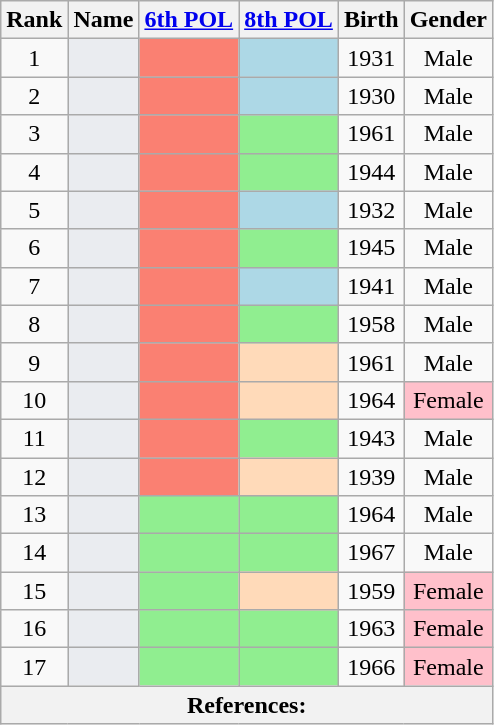<table class="wikitable sortable" style=text-align:center>
<tr>
<th>Rank</th>
<th>Name</th>
<th unsortable><a href='#'>6th POL</a></th>
<th unsortable><a href='#'>8th POL</a></th>
<th>Birth</th>
<th>Gender</th>
</tr>
<tr>
<td>1</td>
<td bgcolor = #EAECF0></td>
<td bgcolor = Salmon></td>
<td bgcolor = LightBlue></td>
<td>1931</td>
<td>Male</td>
</tr>
<tr>
<td>2</td>
<td bgcolor = #EAECF0></td>
<td bgcolor = Salmon></td>
<td bgcolor = LightBlue></td>
<td>1930</td>
<td>Male</td>
</tr>
<tr>
<td>3</td>
<td bgcolor = #EAECF0></td>
<td bgcolor = Salmon></td>
<td bgcolor = LightGreen></td>
<td>1961</td>
<td>Male</td>
</tr>
<tr>
<td>4</td>
<td bgcolor = #EAECF0></td>
<td bgcolor = Salmon></td>
<td bgcolor = LightGreen></td>
<td>1944</td>
<td>Male</td>
</tr>
<tr>
<td>5</td>
<td bgcolor = #EAECF0></td>
<td bgcolor = Salmon></td>
<td bgcolor = LightBlue></td>
<td>1932</td>
<td>Male</td>
</tr>
<tr>
<td>6</td>
<td bgcolor = #EAECF0></td>
<td bgcolor = Salmon></td>
<td bgcolor = LightGreen></td>
<td>1945</td>
<td>Male</td>
</tr>
<tr>
<td>7</td>
<td bgcolor = #EAECF0></td>
<td bgcolor = Salmon></td>
<td bgcolor = LightBlue></td>
<td>1941</td>
<td>Male</td>
</tr>
<tr>
<td>8</td>
<td bgcolor = #EAECF0></td>
<td bgcolor = Salmon></td>
<td bgcolor = LightGreen></td>
<td>1958</td>
<td>Male</td>
</tr>
<tr>
<td>9</td>
<td bgcolor = #EAECF0></td>
<td bgcolor = Salmon></td>
<td bgcolor = PeachPuff></td>
<td>1961</td>
<td>Male</td>
</tr>
<tr>
<td>10</td>
<td bgcolor = #EAECF0></td>
<td bgcolor = Salmon></td>
<td bgcolor = PeachPuff></td>
<td>1964</td>
<td bgcolor = Pink>Female</td>
</tr>
<tr>
<td>11</td>
<td bgcolor = #EAECF0></td>
<td bgcolor = Salmon></td>
<td bgcolor = LightGreen></td>
<td>1943</td>
<td>Male</td>
</tr>
<tr>
<td>12</td>
<td bgcolor = #EAECF0></td>
<td bgcolor = Salmon></td>
<td bgcolor = PeachPuff></td>
<td>1939</td>
<td>Male</td>
</tr>
<tr>
<td>13</td>
<td bgcolor = #EAECF0></td>
<td bgcolor = LightGreen></td>
<td bgcolor = LightGreen></td>
<td>1964</td>
<td>Male</td>
</tr>
<tr>
<td>14</td>
<td bgcolor = #EAECF0></td>
<td bgcolor = LightGreen></td>
<td bgcolor = LightGreen></td>
<td>1967</td>
<td>Male</td>
</tr>
<tr>
<td>15</td>
<td bgcolor = #EAECF0></td>
<td bgcolor = LightGreen></td>
<td bgcolor = PeachPuff></td>
<td>1959</td>
<td bgcolor = Pink>Female</td>
</tr>
<tr>
<td>16</td>
<td bgcolor = #EAECF0></td>
<td bgcolor = LightGreen></td>
<td bgcolor = LightGreen></td>
<td>1963</td>
<td bgcolor = Pink>Female</td>
</tr>
<tr>
<td>17</td>
<td bgcolor = #EAECF0></td>
<td bgcolor = LightGreen></td>
<td bgcolor = LightGreen></td>
<td>1966</td>
<td bgcolor = Pink>Female</td>
</tr>
<tr class=sortbottom>
<th colspan = "7" align = left><strong>References:</strong><br></th>
</tr>
</table>
